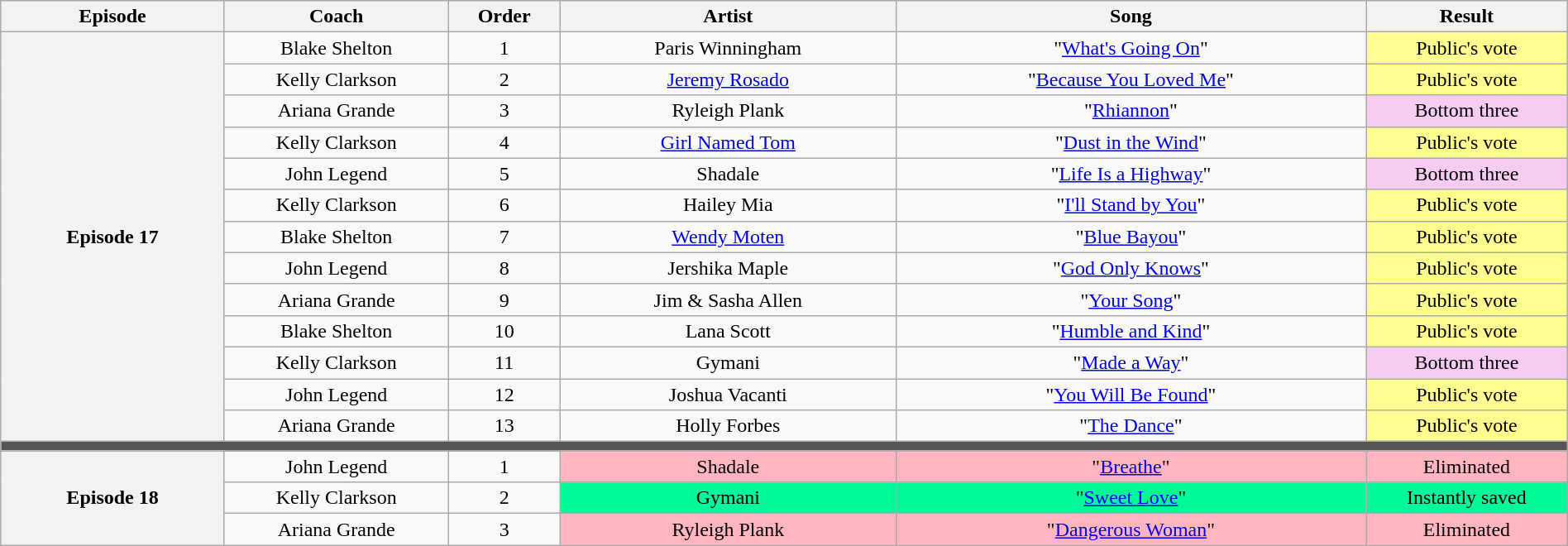<table class="wikitable" style="text-align:center; width:100%">
<tr>
<th style="width:10%">Episode</th>
<th style="width:10%">Coach</th>
<th style="width:05%">Order</th>
<th style="width:15%">Artist</th>
<th style="width:21%">Song</th>
<th style="width:09%">Result</th>
</tr>
<tr>
<th rowspan="13" scope="row">Episode 17<br></th>
<td>Blake Shelton</td>
<td>1</td>
<td>Paris Winningham</td>
<td>"<a href='#'>What's Going On</a>"</td>
<td style="background:#fdfc8f">Public's vote</td>
</tr>
<tr>
<td>Kelly Clarkson</td>
<td>2</td>
<td><a href='#'>Jeremy Rosado</a></td>
<td>"<a href='#'>Because You Loved Me</a>"</td>
<td style="background:#fdfc8f">Public's vote</td>
</tr>
<tr>
<td>Ariana Grande</td>
<td>3</td>
<td>Ryleigh Plank</td>
<td>"<a href='#'>Rhiannon</a>"</td>
<td style="background:#f7ccf2">Bottom three</td>
</tr>
<tr>
<td>Kelly Clarkson</td>
<td>4</td>
<td><a href='#'>Girl Named Tom</a></td>
<td>"<a href='#'>Dust in the Wind</a>"</td>
<td style="background:#fdfc8f">Public's vote</td>
</tr>
<tr>
<td>John Legend</td>
<td>5</td>
<td>Shadale</td>
<td>"<a href='#'>Life Is a Highway</a>"</td>
<td style="background:#f7ccf2">Bottom three</td>
</tr>
<tr>
<td>Kelly Clarkson</td>
<td>6</td>
<td>Hailey Mia</td>
<td>"<a href='#'>I'll Stand by You</a>"</td>
<td style="background:#fdfc8f">Public's vote</td>
</tr>
<tr>
<td>Blake Shelton</td>
<td>7</td>
<td><a href='#'>Wendy Moten</a></td>
<td>"<a href='#'>Blue Bayou</a>"</td>
<td style="background:#fdfc8f">Public's vote</td>
</tr>
<tr>
<td>John Legend</td>
<td>8</td>
<td>Jershika Maple</td>
<td>"<a href='#'>God Only Knows</a>"</td>
<td style="background:#fdfc8f">Public's vote</td>
</tr>
<tr>
<td>Ariana Grande</td>
<td>9</td>
<td>Jim & Sasha Allen</td>
<td>"<a href='#'>Your Song</a>"</td>
<td style="background:#fdfc8f">Public's vote</td>
</tr>
<tr>
<td>Blake Shelton</td>
<td>10</td>
<td>Lana Scott</td>
<td>"<a href='#'>Humble and Kind</a>"</td>
<td style="background:#fdfc8f">Public's vote</td>
</tr>
<tr>
<td>Kelly Clarkson</td>
<td>11</td>
<td>Gymani</td>
<td>"<a href='#'>Made a Way</a>"</td>
<td style="background:#f7ccf2">Bottom three</td>
</tr>
<tr>
<td>John Legend</td>
<td>12</td>
<td>Joshua Vacanti</td>
<td>"<a href='#'>You Will Be Found</a>"</td>
<td style="background:#fdfc8f">Public's vote</td>
</tr>
<tr>
<td>Ariana Grande</td>
<td>13</td>
<td>Holly Forbes</td>
<td>"<a href='#'>The Dance</a>"</td>
<td style="background:#fdfc8f">Public's vote</td>
</tr>
<tr>
<td colspan="6" style="background:#555"></td>
</tr>
<tr>
<th rowspan="3" scope="row">Episode 18<br></th>
<td>John Legend</td>
<td>1</td>
<td style="background: lightpink">Shadale</td>
<td style="background: lightpink">"<a href='#'>Breathe</a>"</td>
<td style="background: lightpink">Eliminated</td>
</tr>
<tr>
<td>Kelly Clarkson</td>
<td>2</td>
<td style="background:#00fa9a">Gymani</td>
<td style="background:#00fa9a">"<a href='#'>Sweet Love</a>"</td>
<td style="background:#00fa9a">Instantly saved</td>
</tr>
<tr>
<td>Ariana Grande</td>
<td>3</td>
<td style="background: lightpink">Ryleigh Plank</td>
<td style="background: lightpink">"<a href='#'>Dangerous Woman</a>"</td>
<td style="background: lightpink">Eliminated</td>
</tr>
</table>
